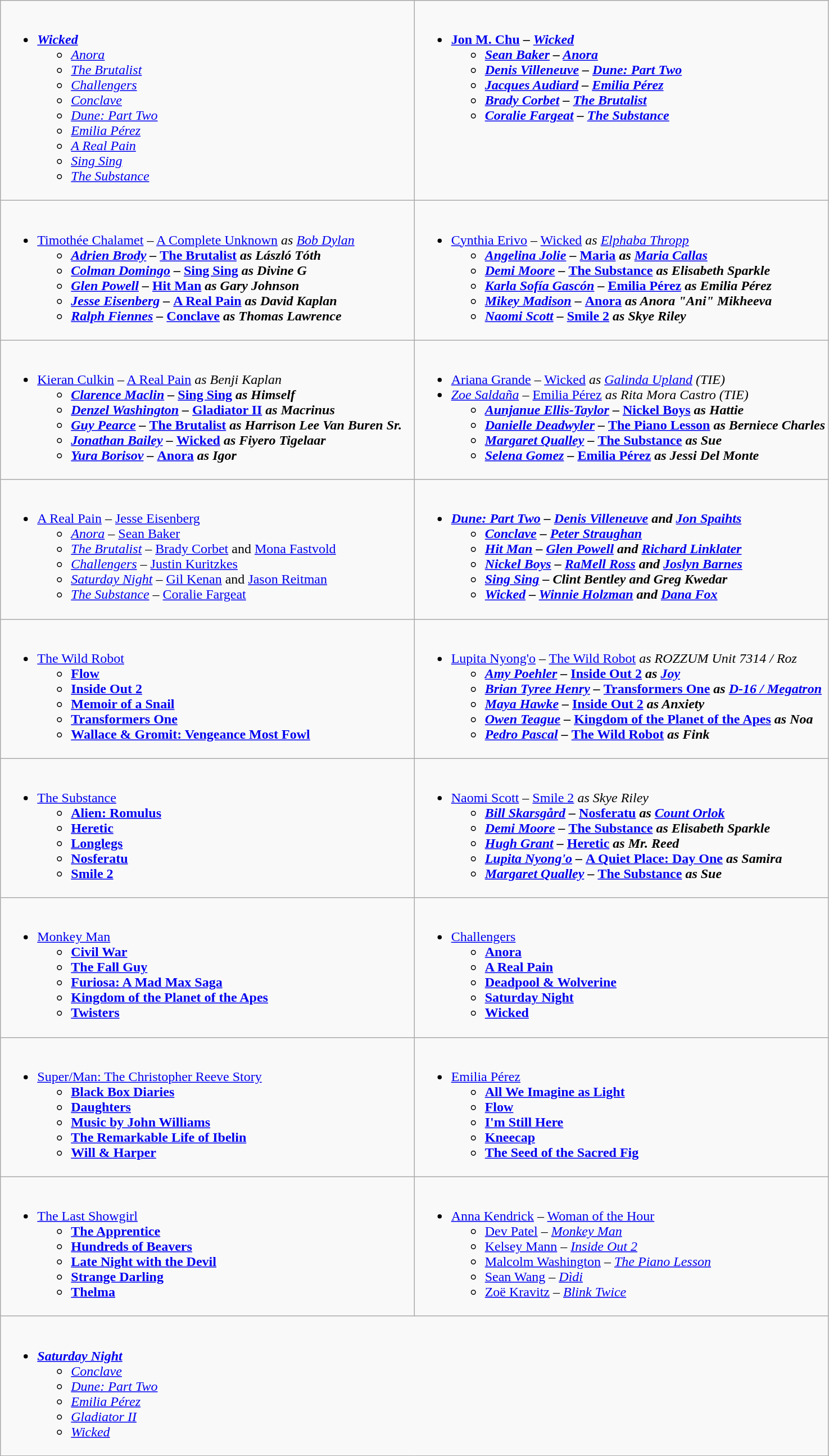<table class="wikitable">
<tr>
<td valign="top" width="50%"><br><ul><li><strong><em><a href='#'>Wicked</a></em></strong><ul><li><em><a href='#'>Anora</a></em></li><li><em><a href='#'>The Brutalist</a></em></li><li><em><a href='#'>Challengers</a></em></li><li><em><a href='#'>Conclave</a></em></li><li><em><a href='#'>Dune: Part Two</a></em></li><li><em><a href='#'>Emilia Pérez</a></em></li><li><em><a href='#'>A Real Pain</a></em></li><li><em><a href='#'>Sing Sing</a></em></li><li><em><a href='#'>The Substance</a></em></li></ul></li></ul></td>
<td valign="top" width="50%"><br><ul><li><strong><a href='#'>Jon M. Chu</a> – <em><a href='#'>Wicked</a><strong><em><ul><li><a href='#'>Sean Baker</a> – </em><a href='#'>Anora</a><em></li><li><a href='#'>Denis Villeneuve</a> – </em><a href='#'>Dune: Part Two</a><em></li><li><a href='#'>Jacques Audiard</a> – </em><a href='#'>Emilia Pérez</a><em></li><li><a href='#'>Brady Corbet</a> – </em><a href='#'>The Brutalist</a><em></li><li><a href='#'>Coralie Fargeat</a> – </em><a href='#'>The Substance</a><em></li></ul></li></ul></td>
</tr>
<tr>
<td valign="top" width="50%"><br><ul><li></strong><a href='#'>Timothée Chalamet</a> – </em><a href='#'>A Complete Unknown</a><em> as <a href='#'>Bob Dylan</a><strong><ul><li><a href='#'>Adrien Brody</a> – </em><a href='#'>The Brutalist</a><em> as László Tóth</li><li><a href='#'>Colman Domingo</a> – </em><a href='#'>Sing Sing</a><em> as Divine G</li><li><a href='#'>Glen Powell</a> – </em><a href='#'>Hit Man</a><em> as Gary Johnson</li><li><a href='#'>Jesse Eisenberg</a> – </em><a href='#'>A Real Pain</a><em> as David Kaplan</li><li><a href='#'>Ralph Fiennes</a> – </em><a href='#'>Conclave</a><em> as Thomas Lawrence</li></ul></li></ul></td>
<td valign="top" width="50%"><br><ul><li></strong><a href='#'>Cynthia Erivo</a> – </em><a href='#'>Wicked</a><em> as <a href='#'>Elphaba Thropp</a><strong><ul><li><a href='#'>Angelina Jolie</a> – </em><a href='#'>Maria</a><em> as <a href='#'>Maria Callas</a></li><li><a href='#'>Demi Moore</a> – </em><a href='#'>The Substance</a><em> as Elisabeth Sparkle</li><li><a href='#'>Karla Sofía Gascón</a> – </em><a href='#'>Emilia Pérez</a><em> as Emilia Pérez</li><li><a href='#'>Mikey Madison</a> – </em><a href='#'>Anora</a><em> as Anora "Ani" Mikheeva</li><li><a href='#'>Naomi Scott</a> – </em><a href='#'>Smile 2</a><em> as Skye Riley</li></ul></li></ul></td>
</tr>
<tr>
<td valign="top" width="50%"><br><ul><li></strong><a href='#'>Kieran Culkin</a> – </em><a href='#'>A Real Pain</a><em> as Benji Kaplan<strong><ul><li><a href='#'>Clarence Maclin</a> – </em><a href='#'>Sing Sing</a><em> as Himself</li><li><a href='#'>Denzel Washington</a> – </em><a href='#'>Gladiator II</a><em> as Macrinus</li><li><a href='#'>Guy Pearce</a> – </em><a href='#'>The Brutalist</a><em> as Harrison Lee Van Buren Sr.</li><li><a href='#'>Jonathan Bailey</a> – </em><a href='#'>Wicked</a><em> as Fiyero Tigelaar</li><li><a href='#'>Yura Borisov</a> – </em><a href='#'>Anora</a><em> as Igor</li></ul></li></ul></td>
<td valign="top" width="50%"><br><ul><li></strong><a href='#'>Ariana Grande</a> – </em><a href='#'>Wicked</a><em> as <a href='#'>Galinda Upland</a> (TIE)<strong></li><li></strong><a href='#'>Zoe Saldaña</a> – </em><a href='#'>Emilia Pérez</a><em> as Rita Mora Castro (TIE)<strong><ul><li><a href='#'>Aunjanue Ellis-Taylor</a> – </em><a href='#'>Nickel Boys</a><em> as Hattie</li><li><a href='#'>Danielle Deadwyler</a> – </em><a href='#'>The Piano Lesson</a><em> as Berniece Charles</li><li><a href='#'>Margaret Qualley</a> – </em><a href='#'>The Substance</a><em> as Sue</li><li><a href='#'>Selena Gomez</a> – </em><a href='#'>Emilia Pérez</a><em> as Jessi Del Monte</li></ul></li></ul></td>
</tr>
<tr>
<td valign="top" width="50%"><br><ul><li></em></strong><a href='#'>A Real Pain</a></em> – <a href='#'>Jesse Eisenberg</a></strong><ul><li><em><a href='#'>Anora</a></em> – <a href='#'>Sean Baker</a></li><li><em><a href='#'>The Brutalist</a></em> – <a href='#'>Brady Corbet</a> and <a href='#'>Mona Fastvold</a></li><li><em><a href='#'>Challengers</a></em> – <a href='#'>Justin Kuritzkes</a></li><li><em><a href='#'>Saturday Night</a></em> – <a href='#'>Gil Kenan</a> and <a href='#'>Jason Reitman</a></li><li><em><a href='#'>The Substance</a></em> – <a href='#'>Coralie Fargeat</a></li></ul></li></ul></td>
<td valign="top" width="50%"><br><ul><li><strong><em><a href='#'>Dune: Part Two</a><em> – <a href='#'>Denis Villeneuve</a> and <a href='#'>Jon Spaihts</a><strong><ul><li></em><a href='#'>Conclave</a><em> – <a href='#'>Peter Straughan</a></li><li></em><a href='#'>Hit Man</a><em> – <a href='#'>Glen Powell</a> and <a href='#'>Richard Linklater</a></li><li></em><a href='#'>Nickel Boys</a><em> – <a href='#'>RaMell Ross</a> and <a href='#'>Joslyn Barnes</a></li><li></em><a href='#'>Sing Sing</a><em> – Clint Bentley and Greg Kwedar</li><li></em><a href='#'>Wicked</a><em> – <a href='#'>Winnie Holzman</a> and <a href='#'>Dana Fox</a></li></ul></li></ul></td>
</tr>
<tr>
<td valign="top" width="50%"><br><ul><li></em></strong><a href='#'>The Wild Robot</a><strong><em><ul><li></em><a href='#'>Flow</a><em></li><li></em><a href='#'>Inside Out 2</a><em></li><li></em><a href='#'>Memoir of a Snail</a><em></li><li></em><a href='#'>Transformers One</a><em></li><li></em><a href='#'>Wallace & Gromit: Vengeance Most Fowl</a><em></li></ul></li></ul></td>
<td valign="top" width="50%"><br><ul><li></strong><a href='#'>Lupita Nyong'o</a> – </em><a href='#'>The Wild Robot</a><em> as ROZZUM Unit 7314 / Roz<strong><ul><li><a href='#'>Amy Poehler</a> – </em><a href='#'>Inside Out 2</a><em> as <a href='#'>Joy</a></li><li><a href='#'>Brian Tyree Henry</a> – </em><a href='#'>Transformers One</a><em> as <a href='#'>D-16 / Megatron</a></li><li><a href='#'>Maya Hawke</a> – </em><a href='#'>Inside Out 2</a><em> as Anxiety</li><li><a href='#'>Owen Teague</a> – </em><a href='#'>Kingdom of the Planet of the Apes</a><em> as Noa</li><li><a href='#'>Pedro Pascal</a> – </em><a href='#'>The Wild Robot</a><em> as Fink</li></ul></li></ul></td>
</tr>
<tr>
<td valign="top" width="50%"><br><ul><li></em></strong><a href='#'>The Substance</a><strong><em><ul><li></em><a href='#'>Alien: Romulus</a><em></li><li></em><a href='#'>Heretic</a><em></li><li></em><a href='#'>Longlegs</a><em></li><li></em><a href='#'>Nosferatu</a><em></li><li></em><a href='#'>Smile 2</a><em></li></ul></li></ul></td>
<td valign="top" width="50%"><br><ul><li></strong><a href='#'>Naomi Scott</a> – </em><a href='#'>Smile 2</a><em> as Skye Riley<strong><ul><li><a href='#'>Bill Skarsgård</a> – </em><a href='#'>Nosferatu</a><em> as <a href='#'>Count Orlok</a></li><li><a href='#'>Demi Moore</a> – </em><a href='#'>The Substance</a><em> as Elisabeth Sparkle</li><li><a href='#'>Hugh Grant</a> – </em><a href='#'>Heretic</a><em> as Mr. Reed</li><li><a href='#'>Lupita Nyong'o</a> – </em><a href='#'>A Quiet Place: Day One</a><em> as Samira</li><li><a href='#'>Margaret Qualley</a> – </em><a href='#'>The Substance</a><em> as Sue</li></ul></li></ul></td>
</tr>
<tr>
<td valign="top" width="50%"><br><ul><li></em></strong><a href='#'>Monkey Man</a><strong><em><ul><li></em><a href='#'>Civil War</a><em></li><li></em><a href='#'>The Fall Guy</a><em></li><li></em><a href='#'>Furiosa: A Mad Max Saga</a><em></li><li></em><a href='#'>Kingdom of the Planet of the Apes</a><em></li><li></em><a href='#'>Twisters</a><em></li></ul></li></ul></td>
<td valign="top" width="50%"><br><ul><li></em></strong><a href='#'>Challengers</a><strong><em><ul><li></em><a href='#'>Anora</a><em></li><li></em><a href='#'>A Real Pain</a><em></li><li></em><a href='#'>Deadpool & Wolverine</a><em></li><li></em><a href='#'>Saturday Night</a><em></li><li></em><a href='#'>Wicked</a><em></li></ul></li></ul></td>
</tr>
<tr>
<td valign="top" width="50%"><br><ul><li></em></strong><a href='#'>Super/Man: The Christopher Reeve Story</a><strong><em><ul><li></em><a href='#'>Black Box Diaries</a><em></li><li></em><a href='#'>Daughters</a><em></li><li></em><a href='#'>Music by John Williams</a><em></li><li></em><a href='#'>The Remarkable Life of Ibelin</a><em></li><li></em><a href='#'>Will & Harper</a><em></li></ul></li></ul></td>
<td valign="top" width="50%"><br><ul><li></em></strong><a href='#'>Emilia Pérez</a><strong><em><ul><li></em><a href='#'>All We Imagine as Light</a><em></li><li></em><a href='#'>Flow</a><em></li><li></em><a href='#'>I'm Still Here</a><em></li><li></em><a href='#'>Kneecap</a><em></li><li></em><a href='#'>The Seed of the Sacred Fig</a><em></li></ul></li></ul></td>
</tr>
<tr>
<td valign="top" width="50%"><br><ul><li></em></strong><a href='#'>The Last Showgirl</a><strong><em><ul><li></em><a href='#'>The Apprentice</a><em></li><li></em><a href='#'>Hundreds of Beavers</a><em></li><li></em><a href='#'>Late Night with the Devil</a><em></li><li></em><a href='#'>Strange Darling</a><em></li><li></em><a href='#'>Thelma</a><em></li></ul></li></ul></td>
<td valign="top" width="50%"><br><ul><li></strong><a href='#'>Anna Kendrick</a> – </em><a href='#'>Woman of the Hour</a></em></strong><ul><li><a href='#'>Dev Patel</a> – <em><a href='#'>Monkey Man</a></em></li><li><a href='#'>Kelsey Mann</a> – <em><a href='#'>Inside Out 2</a></em></li><li><a href='#'>Malcolm Washington</a> – <em><a href='#'>The Piano Lesson</a></em></li><li><a href='#'>Sean Wang</a> – <em><a href='#'>Dìdi</a></em></li><li><a href='#'>Zoë Kravitz</a> – <em><a href='#'>Blink Twice</a></em></li></ul></li></ul></td>
</tr>
<tr>
<td colspan="2" valign="top" width="50%"><br><ul><li><strong><em><a href='#'>Saturday Night</a></em></strong><ul><li><em><a href='#'>Conclave</a></em></li><li><em><a href='#'>Dune: Part Two</a></em></li><li><em><a href='#'>Emilia Pérez</a></em></li><li><em><a href='#'>Gladiator II</a></em></li><li><em><a href='#'>Wicked</a></em></li></ul></li></ul></td>
</tr>
</table>
